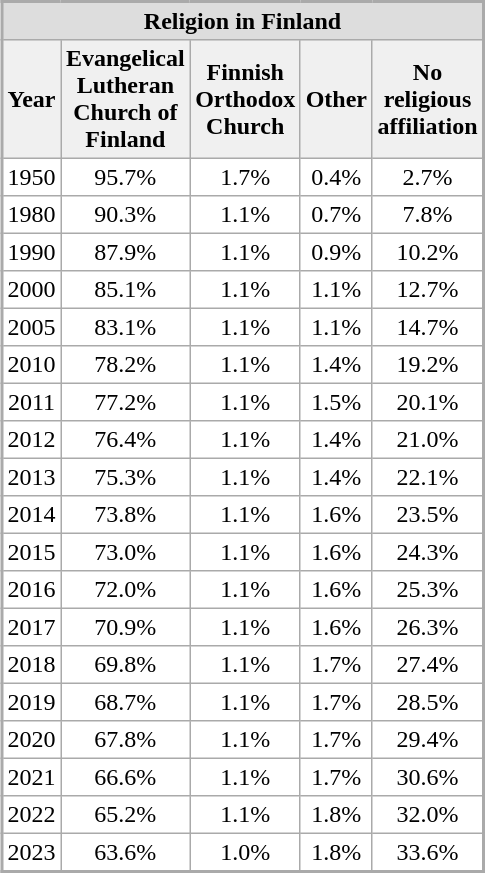<table cellpadding="3" cellspacing="0" width=300 align="right" rules="all" style="margin: 1em; background: #ffffff; border: 2px solid #aaa; font-size: 100%;">
<tr bgcolor=#DDDDDD>
<td colspan=12 align="center"><strong>Religion in Finland </strong></td>
</tr>
<tr bgcolor=#f0f0f0 align="center">
<th>Year</th>
<th>Evangelical Lutheran Church of Finland</th>
<th>Finnish Orthodox Church</th>
<th>Other</th>
<th>No religious affiliation</th>
</tr>
<tr align="center">
<td>1950</td>
<td>95.7%</td>
<td>1.7%</td>
<td>0.4%</td>
<td>2.7%</td>
</tr>
<tr align="center">
<td>1980</td>
<td>90.3%</td>
<td>1.1%</td>
<td>0.7%</td>
<td>7.8%</td>
</tr>
<tr align="center">
<td>1990</td>
<td>87.9%</td>
<td>1.1%</td>
<td>0.9%</td>
<td>10.2%</td>
</tr>
<tr align="center">
<td>2000</td>
<td>85.1%</td>
<td>1.1%</td>
<td>1.1%</td>
<td>12.7%</td>
</tr>
<tr align="center">
<td>2005</td>
<td>83.1%</td>
<td>1.1%</td>
<td>1.1%</td>
<td>14.7%</td>
</tr>
<tr align="center">
<td>2010</td>
<td>78.2%</td>
<td>1.1%</td>
<td>1.4%</td>
<td>19.2%</td>
</tr>
<tr align="center">
<td>2011</td>
<td>77.2%</td>
<td>1.1%</td>
<td>1.5%</td>
<td>20.1%</td>
</tr>
<tr align="center">
<td>2012</td>
<td>76.4%</td>
<td>1.1%</td>
<td>1.4%</td>
<td>21.0%</td>
</tr>
<tr align="center">
<td>2013</td>
<td>75.3%</td>
<td>1.1%</td>
<td>1.4%</td>
<td>22.1%</td>
</tr>
<tr align="center">
<td>2014</td>
<td>73.8%</td>
<td>1.1%</td>
<td>1.6%</td>
<td>23.5%</td>
</tr>
<tr align="center">
<td>2015</td>
<td>73.0%</td>
<td>1.1%</td>
<td>1.6%</td>
<td>24.3%</td>
</tr>
<tr align="center">
<td>2016</td>
<td>72.0%</td>
<td>1.1%</td>
<td>1.6%</td>
<td>25.3%</td>
</tr>
<tr align="center">
<td>2017</td>
<td>70.9%</td>
<td>1.1%</td>
<td>1.6%</td>
<td>26.3%</td>
</tr>
<tr align="center">
<td>2018</td>
<td>69.8%</td>
<td>1.1%</td>
<td>1.7%</td>
<td>27.4%</td>
</tr>
<tr align="center">
<td>2019</td>
<td>68.7%</td>
<td>1.1%</td>
<td>1.7%</td>
<td>28.5%</td>
</tr>
<tr align="center">
<td>2020</td>
<td>67.8%</td>
<td>1.1%</td>
<td>1.7%</td>
<td>29.4%</td>
</tr>
<tr align="center">
<td>2021</td>
<td>66.6%</td>
<td>1.1%</td>
<td>1.7%</td>
<td>30.6%</td>
</tr>
<tr align="center">
<td>2022</td>
<td>65.2%</td>
<td>1.1%</td>
<td>1.8%</td>
<td>32.0%</td>
</tr>
<tr align="center">
<td>2023</td>
<td>63.6%</td>
<td>1.0%</td>
<td>1.8%</td>
<td>33.6%</td>
</tr>
</table>
